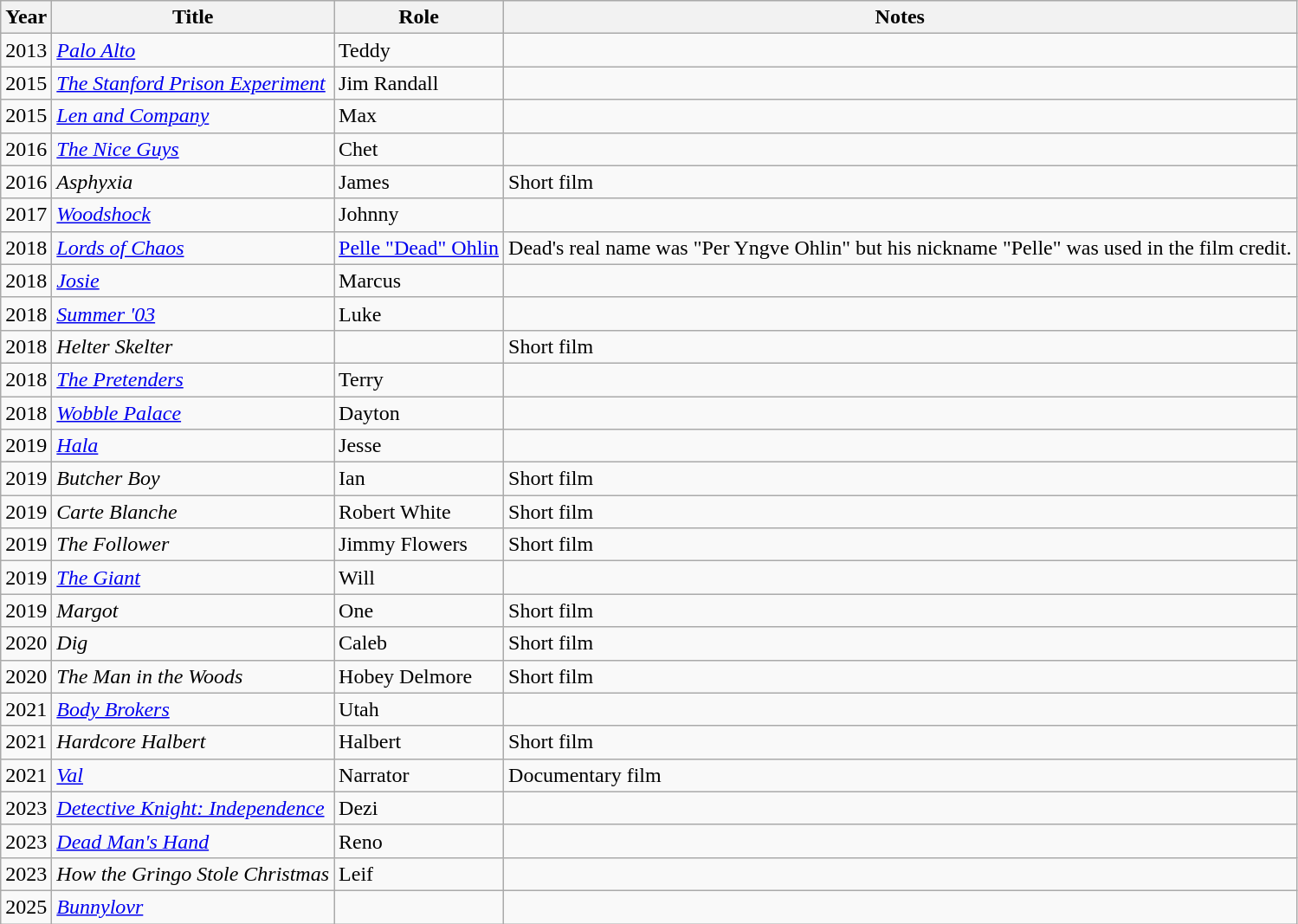<table class="wikitable plainrowheaders sortable">
<tr>
<th scope="col">Year</th>
<th scope="col">Title</th>
<th scope="col">Role</th>
<th scope="col">Notes</th>
</tr>
<tr>
<td>2013</td>
<td><em><a href='#'>Palo Alto</a></em></td>
<td>Teddy</td>
<td></td>
</tr>
<tr>
<td>2015</td>
<td><em><a href='#'>The Stanford Prison Experiment</a></em></td>
<td>Jim Randall</td>
<td></td>
</tr>
<tr>
<td>2015</td>
<td><em><a href='#'>Len and Company</a></em></td>
<td>Max</td>
<td></td>
</tr>
<tr>
<td>2016</td>
<td><em><a href='#'>The Nice Guys</a></em></td>
<td>Chet</td>
<td></td>
</tr>
<tr>
<td>2016</td>
<td><em>Asphyxia</em></td>
<td>James</td>
<td>Short film</td>
</tr>
<tr>
<td>2017</td>
<td><em><a href='#'>Woodshock</a></em></td>
<td>Johnny</td>
<td></td>
</tr>
<tr>
<td>2018</td>
<td><em><a href='#'>Lords of Chaos</a></em></td>
<td><a href='#'>Pelle "Dead" Ohlin</a></td>
<td>Dead's real name was "Per Yngve Ohlin" but his nickname "Pelle" was used in the film credit.</td>
</tr>
<tr>
<td>2018</td>
<td><em><a href='#'>Josie</a></em></td>
<td>Marcus</td>
<td></td>
</tr>
<tr>
<td>2018</td>
<td><em><a href='#'>Summer '03</a></em></td>
<td>Luke</td>
<td></td>
</tr>
<tr>
<td>2018</td>
<td><em>Helter Skelter</em></td>
<td></td>
<td>Short film</td>
</tr>
<tr>
<td>2018</td>
<td><em><a href='#'>The Pretenders</a></em></td>
<td>Terry</td>
<td></td>
</tr>
<tr>
<td>2018</td>
<td><em><a href='#'>Wobble Palace</a></em></td>
<td>Dayton</td>
<td></td>
</tr>
<tr>
<td>2019</td>
<td><em><a href='#'>Hala</a></em></td>
<td>Jesse</td>
<td></td>
</tr>
<tr>
<td>2019</td>
<td><em>Butcher Boy</em></td>
<td>Ian</td>
<td>Short film</td>
</tr>
<tr>
<td>2019</td>
<td><em>Carte Blanche</em></td>
<td>Robert White</td>
<td>Short film</td>
</tr>
<tr>
<td>2019</td>
<td><em>The Follower</em></td>
<td>Jimmy Flowers</td>
<td>Short film</td>
</tr>
<tr>
<td>2019</td>
<td><em><a href='#'>The Giant</a></em></td>
<td>Will</td>
<td></td>
</tr>
<tr>
<td>2019</td>
<td><em>Margot</em></td>
<td>One</td>
<td>Short film</td>
</tr>
<tr>
<td>2020</td>
<td><em>Dig</em></td>
<td>Caleb</td>
<td>Short film</td>
</tr>
<tr>
<td>2020</td>
<td><em>The Man in the Woods</em></td>
<td>Hobey Delmore</td>
<td>Short film</td>
</tr>
<tr>
<td>2021</td>
<td><em><a href='#'>Body Brokers</a></em></td>
<td>Utah</td>
<td></td>
</tr>
<tr>
<td>2021</td>
<td><em>Hardcore Halbert</em></td>
<td>Halbert</td>
<td>Short film</td>
</tr>
<tr>
<td>2021</td>
<td><em><a href='#'>Val</a></em></td>
<td>Narrator</td>
<td>Documentary film</td>
</tr>
<tr>
<td>2023</td>
<td><em><a href='#'>Detective Knight: Independence</a></em></td>
<td>Dezi</td>
<td></td>
</tr>
<tr>
<td>2023</td>
<td><em><a href='#'>Dead Man's Hand</a></em></td>
<td>Reno</td>
<td></td>
</tr>
<tr>
<td>2023</td>
<td><em>How the Gringo Stole Christmas</em></td>
<td>Leif</td>
<td></td>
</tr>
<tr>
<td>2025</td>
<td><em><a href='#'>Bunnylovr</a></em></td>
<td></td>
<td></td>
</tr>
</table>
